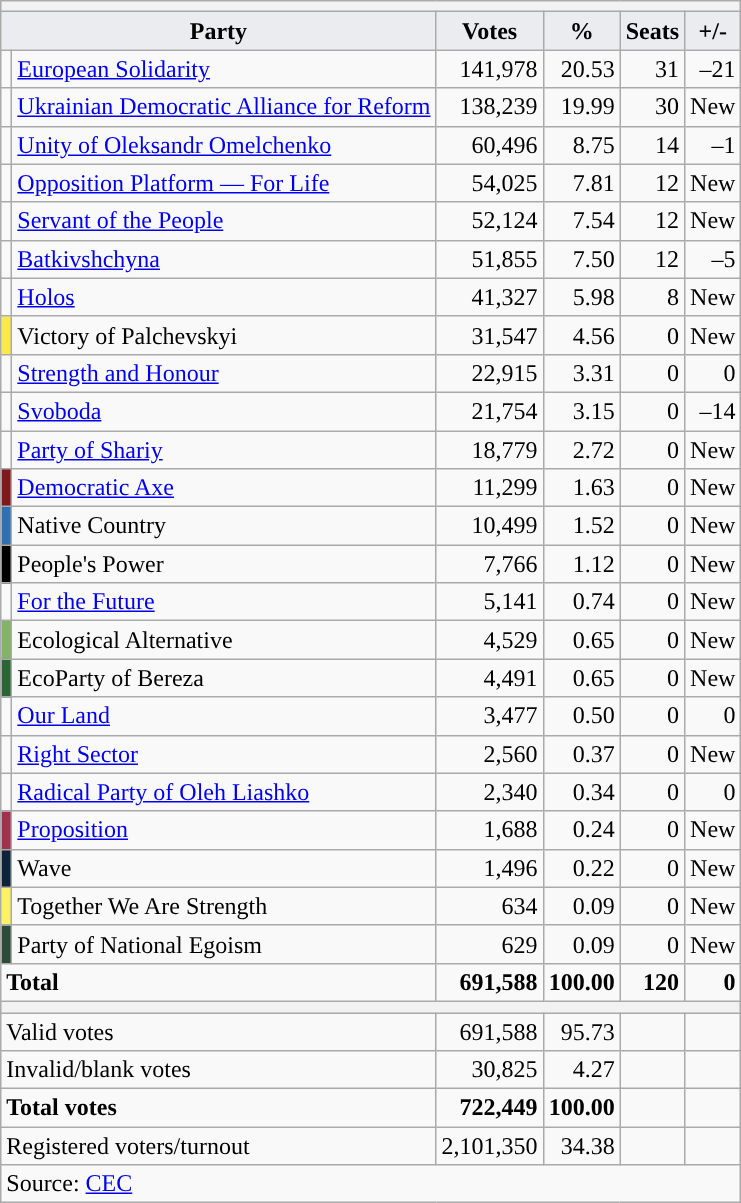<table class="wikitable" border="1">
<tr>
<th colspan="6"></th>
</tr>
<tr>
<th colspan="2" align="center" style="background-color:#EAECF0">Party</th>
<th align="center" style="background-color:#EAECF0">Votes</th>
<th align="center" style="background-color:#EAECF0">%</th>
<th align="center" style="background-color:#EAECF0">Seats</th>
<th align="center" style="background-color:#EAECF0">+/-</th>
</tr>
<tr>
<td></td>
<td align="left"><a href='#'>European Solidarity</a></td>
<td align="right">141,978</td>
<td align="right">20.53</td>
<td align="right">31</td>
<td align="right">–21</td>
</tr>
<tr>
<td></td>
<td align="left"><a href='#'>Ukrainian Democratic Alliance for Reform</a></td>
<td align="right">138,239</td>
<td align="right">19.99</td>
<td align="right">30</td>
<td align="right">New</td>
</tr>
<tr>
<td></td>
<td align="left"><a href='#'>Unity of Oleksandr Omelchenko</a></td>
<td align="right">60,496</td>
<td align="right">8.75</td>
<td align="right">14</td>
<td align="right">–1</td>
</tr>
<tr>
<td></td>
<td align="left"><a href='#'>Opposition Platform — For Life</a></td>
<td align="right">54,025</td>
<td align="right">7.81</td>
<td align="right">12</td>
<td align="right">New</td>
</tr>
<tr>
<td></td>
<td align="left"><a href='#'>Servant of the People</a></td>
<td align="right">52,124</td>
<td align="right">7.54</td>
<td align="right">12</td>
<td align="right">New</td>
</tr>
<tr>
<td></td>
<td align="left"><a href='#'>Batkivshchyna</a></td>
<td align="right">51,855</td>
<td align="right">7.50</td>
<td align="right">12</td>
<td align="right">–5</td>
</tr>
<tr>
<td></td>
<td align="left"><a href='#'>Holos</a></td>
<td align="right">41,327</td>
<td align="right">5.98</td>
<td align="right">8</td>
<td align="right">New</td>
</tr>
<tr>
<td style="color:inherit;background:#FBEA4E"></td>
<td align="left">Victory of Palchevskyi</td>
<td align="right">31,547</td>
<td align="right">4.56</td>
<td align="right">0</td>
<td align="right">New</td>
</tr>
<tr>
<td></td>
<td align="left"><a href='#'>Strength and Honour</a></td>
<td align="right">22,915</td>
<td align="right">3.31</td>
<td align="right">0</td>
<td align="right">0</td>
</tr>
<tr>
<td></td>
<td align="left"><a href='#'>Svoboda</a></td>
<td align="right">21,754</td>
<td align="right">3.15</td>
<td align="right">0</td>
<td align="right">–14</td>
</tr>
<tr>
<td></td>
<td align="left"><a href='#'>Party of Shariy</a></td>
<td align="right">18,779</td>
<td align="right">2.72</td>
<td align="right">0</td>
<td align="right">New</td>
</tr>
<tr>
<td style="color:inherit;background:#84171C"></td>
<td align="left"><a href='#'>Democratic Axe</a></td>
<td align="right">11,299</td>
<td align="right">1.63</td>
<td align="right">0</td>
<td align="right">New</td>
</tr>
<tr>
<td style="color:inherit;background:#3070B6"></td>
<td align="left">Native Country</td>
<td align="right">10,499</td>
<td align="right">1.52</td>
<td align="right">0</td>
<td align="right">New</td>
</tr>
<tr>
<td style="color:inherit;background:#000000"></td>
<td align="left">People's Power</td>
<td align="right">7,766</td>
<td align="right">1.12</td>
<td align="right">0</td>
<td align="right">New</td>
</tr>
<tr>
<td></td>
<td align="left"><a href='#'>For the Future</a></td>
<td align="right">5,141</td>
<td align="right">0.74</td>
<td align="right">0</td>
<td align="right">New</td>
</tr>
<tr>
<td style="color:inherit;background:#83B366"></td>
<td align="left">Ecological Alternative</td>
<td align="right">4,529</td>
<td align="right">0.65</td>
<td align="right">0</td>
<td align="right">New</td>
</tr>
<tr>
<td style="color:inherit;background:#2B6435"></td>
<td align="left">EcoParty of Bereza</td>
<td align="right">4,491</td>
<td align="right">0.65</td>
<td align="right">0</td>
<td align="right">New</td>
</tr>
<tr>
<td></td>
<td align="left"><a href='#'>Our Land</a></td>
<td align="right">3,477</td>
<td align="right">0.50</td>
<td align="right">0</td>
<td align="right">0</td>
</tr>
<tr>
<td></td>
<td align="left"><a href='#'>Right Sector</a></td>
<td align="right">2,560</td>
<td align="right">0.37</td>
<td align="right">0</td>
<td align="right">New</td>
</tr>
<tr>
<td></td>
<td align="left"><a href='#'>Radical Party of Oleh Liashko</a></td>
<td align="right">2,340</td>
<td align="right">0.34</td>
<td align="right">0</td>
<td align="right">0</td>
</tr>
<tr>
<td style="color:inherit;background:#A4304E"></td>
<td align="left"><a href='#'>Proposition</a></td>
<td align="right">1,688</td>
<td align="right">0.24</td>
<td align="right">0</td>
<td align="right">New</td>
</tr>
<tr>
<td style="color:inherit;background:#0B243A"></td>
<td align="left">Wave</td>
<td align="right">1,496</td>
<td align="right">0.22</td>
<td align="right">0</td>
<td align="right">New</td>
</tr>
<tr>
<td style="color:inherit;background:#FDF266"></td>
<td align="left">Together We Are Strength</td>
<td align="right">634</td>
<td align="right">0.09</td>
<td align="right">0</td>
<td align="right">New</td>
</tr>
<tr>
<td style="color:inherit;background:#2C4B38"></td>
<td align="left">Party of National Egoism</td>
<td align="right">629</td>
<td align="right">0.09</td>
<td align="right">0</td>
<td align="right">New</td>
</tr>
<tr>
<td colspan="2"><strong>Total</strong></td>
<td align="right"><strong>691,588</strong></td>
<td align="right"><strong>100.00</strong></td>
<td align="right"><strong>120</strong></td>
<td align="right"><strong>0</strong></td>
</tr>
<tr style="background-color:#E9E9E9">
<th colspan="6" align="left"></th>
</tr>
<tr>
<td colspan="2">Valid votes</td>
<td align="right">691,588</td>
<td align="right">95.73</td>
<td></td>
<td></td>
</tr>
<tr>
<td colspan="2" align="left">Invalid/blank votes</td>
<td align="right">30,825</td>
<td align="right">4.27</td>
<td></td>
<td></td>
</tr>
<tr>
<td colspan="2" align="left"><strong>Total votes</strong></td>
<td align="right"><strong>722,449</strong></td>
<td align="right"><strong>100.00</strong></td>
<td></td>
<td></td>
</tr>
<tr>
<td colspan="2" align="left">Registered voters/turnout</td>
<td align="right">2,101,350</td>
<td align="right">34.38</td>
<td></td>
<td align="right"></td>
</tr>
<tr>
<td colspan="6" align="left">Source: <a href='#'>CEC</a></td>
</tr>
</table>
